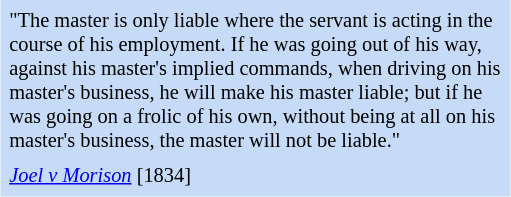<table class="toccolours" style="float: right; margin-left: 1em; margin-right: 2em; font-size: 85%; background:#c6dbf7; color:black; width:25em; max-width: 34%;" cellspacing="5">
<tr>
<td style="text-align: left;">"The master is only liable where the servant is acting in the course of his employment. If he was going out of his way, against his master's implied commands, when driving on his master's business, he will make his master liable; but if he was going on a frolic of his own, without being at all on his master's business, the master will not be liable."</td>
</tr>
<tr>
<td style="text-align: left;"><em><a href='#'>Joel v Morison</a></em> [1834] </td>
</tr>
</table>
